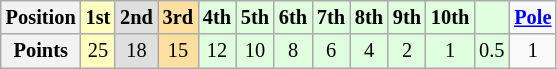<table class="wikitable" style="font-size:85%; text-align:center;">
<tr>
<th>Position</th>
<td style="background:#ffffbf;"><strong>1st</strong></td>
<td style="background:#dfdfdf;"><strong>2nd</strong></td>
<td style="background:#ffdf9f;"><strong>3rd</strong></td>
<td style="background:#dfffdf;"><strong>4th</strong></td>
<td style="background:#dfffdf;"><strong>5th</strong></td>
<td style="background:#dfffdf;"><strong>6th</strong></td>
<td style="background:#dfffdf;"><strong>7th</strong></td>
<td style="background:#dfffdf;"><strong>8th</strong></td>
<td style="background:#dfffdf;"><strong>9th</strong></td>
<td style="background:#dfffdf;"><strong>10th</strong></td>
<td style="background:#dfffdf;"><strong></strong></td>
<td><strong><a href='#'>Pole</a></strong></td>
</tr>
<tr>
<th>Points</th>
<td style="background:#ffffbf;">25</td>
<td style="background:#dfdfdf;">18</td>
<td style="background:#ffdf9f;">15</td>
<td style="background:#dfffdf;">12</td>
<td style="background:#dfffdf;">10</td>
<td style="background:#dfffdf;">8</td>
<td style="background:#dfffdf;">6</td>
<td style="background:#dfffdf;">4</td>
<td style="background:#dfffdf;">2</td>
<td style="background:#dfffdf;">1</td>
<td style="background:#dfffdf;">0.5</td>
<td>1</td>
</tr>
</table>
